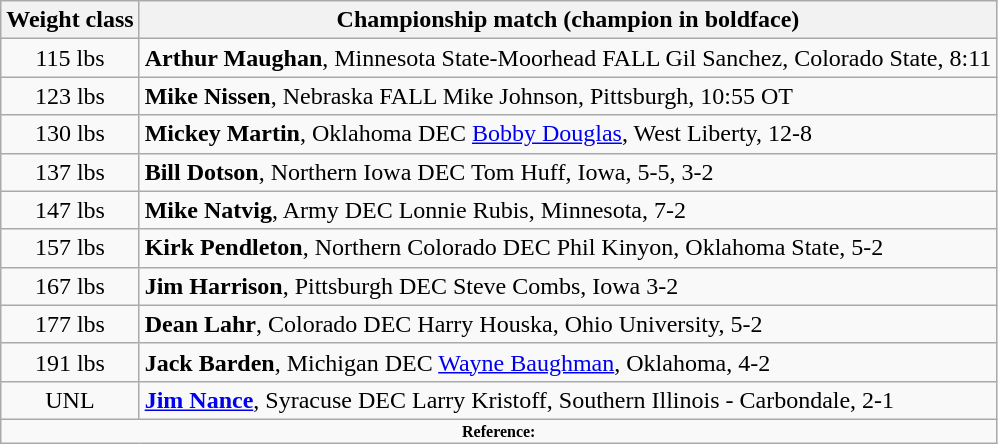<table class="wikitable" style="text-align:center">
<tr>
<th>Weight class</th>
<th>Championship match (champion in boldface)</th>
</tr>
<tr>
<td>115 lbs</td>
<td align="left"><strong>Arthur Maughan</strong>, Minnesota State-Moorhead FALL Gil Sanchez, Colorado State, 8:11</td>
</tr>
<tr>
<td>123 lbs</td>
<td align="left"><strong>Mike Nissen</strong>, Nebraska FALL Mike Johnson, Pittsburgh, 10:55 OT</td>
</tr>
<tr>
<td>130 lbs</td>
<td align="left"><strong>Mickey Martin</strong>, Oklahoma DEC <a href='#'>Bobby Douglas</a>, West Liberty, 12-8</td>
</tr>
<tr>
<td>137 lbs</td>
<td align="left"><strong>Bill Dotson</strong>, Northern Iowa DEC Tom Huff, Iowa, 5-5, 3-2</td>
</tr>
<tr>
<td>147 lbs</td>
<td align="left"><strong>Mike Natvig</strong>, Army DEC Lonnie Rubis, Minnesota, 7-2</td>
</tr>
<tr>
<td>157 lbs</td>
<td align="left"><strong>Kirk Pendleton</strong>, Northern Colorado DEC Phil Kinyon, Oklahoma State, 5-2</td>
</tr>
<tr>
<td>167 lbs</td>
<td align="left"><strong>Jim Harrison</strong>, Pittsburgh DEC Steve Combs, Iowa 3-2</td>
</tr>
<tr>
<td>177 lbs</td>
<td align="left"><strong>Dean Lahr</strong>, Colorado DEC Harry Houska, Ohio University, 5-2</td>
</tr>
<tr>
<td>191 lbs</td>
<td align="left"><strong>Jack Barden</strong>, Michigan DEC <a href='#'>Wayne Baughman</a>, Oklahoma, 4-2</td>
</tr>
<tr>
<td>UNL</td>
<td align="left"><strong><a href='#'>Jim Nance</a></strong>, Syracuse DEC Larry Kristoff, Southern Illinois - Carbondale, 2-1</td>
</tr>
<tr>
<td colspan="2" style="font-size:8pt; text-align:center;"><strong>Reference:</strong></td>
</tr>
</table>
